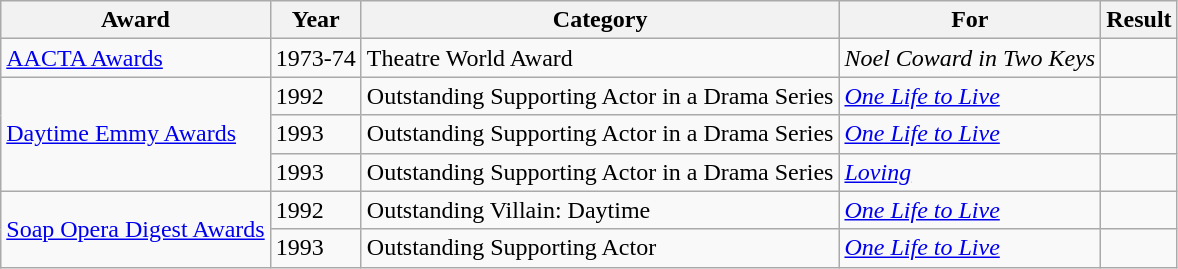<table class="wikitable sortable">
<tr>
<th>Award</th>
<th>Year</th>
<th>Category</th>
<th>For</th>
<th>Result</th>
</tr>
<tr>
<td><a href='#'>AACTA Awards</a></td>
<td>1973-74</td>
<td>Theatre World Award</td>
<td><em>Noel Coward in Two Keys</em></td>
<td></td>
</tr>
<tr>
<td rowspan="3"><a href='#'>Daytime Emmy Awards</a></td>
<td>1992</td>
<td>Outstanding Supporting Actor in a Drama Series</td>
<td><em><a href='#'>One Life to Live</a></em></td>
<td></td>
</tr>
<tr>
<td>1993</td>
<td>Outstanding Supporting Actor in a Drama Series</td>
<td><em><a href='#'>One Life to Live</a></em></td>
<td></td>
</tr>
<tr>
<td>1993</td>
<td>Outstanding Supporting Actor in a Drama Series</td>
<td><em><a href='#'>Loving</a></em></td>
<td></td>
</tr>
<tr>
<td rowspan="2"><a href='#'>Soap Opera Digest Awards</a></td>
<td>1992</td>
<td>Outstanding Villain: Daytime</td>
<td><em><a href='#'>One Life to Live</a></em></td>
<td></td>
</tr>
<tr>
<td>1993</td>
<td>Outstanding Supporting Actor</td>
<td><em><a href='#'>One Life to Live</a></em></td>
<td></td>
</tr>
</table>
